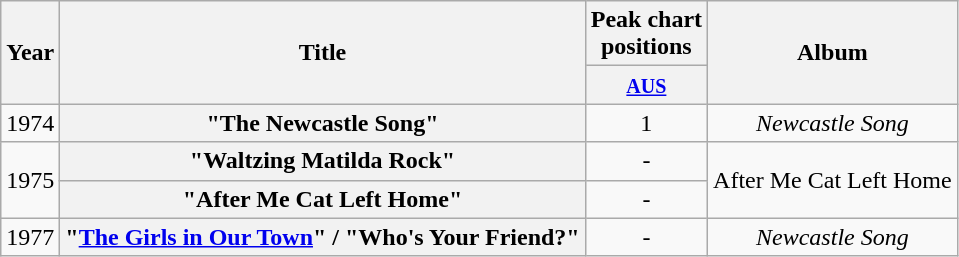<table class="wikitable plainrowheaders" style="text-align:center;" border="1">
<tr>
<th scope="col" rowspan="2">Year</th>
<th scope="col" rowspan="2">Title</th>
<th scope="col" colspan="1">Peak chart<br>positions</th>
<th scope="col" rowspan="2">Album</th>
</tr>
<tr>
<th scope="col" style="text-align:center;"><small><a href='#'>AUS</a></small><br></th>
</tr>
<tr>
<td>1974</td>
<th scope="row">"The Newcastle Song"</th>
<td style="text-align:center;">1</td>
<td><em>Newcastle Song</em></td>
</tr>
<tr>
<td rowspan="2">1975</td>
<th scope="row">"Waltzing Matilda Rock"</th>
<td style="text-align:center;">-</td>
<td rowspan="2">After Me Cat Left Home</td>
</tr>
<tr>
<th scope="row">"After Me Cat Left Home"</th>
<td style="text-align:center;">-</td>
</tr>
<tr>
<td>1977</td>
<th scope="row">"<a href='#'>The Girls in Our Town</a>" / "Who's Your Friend?"</th>
<td style="text-align:center;">-</td>
<td><em>Newcastle Song</em></td>
</tr>
</table>
